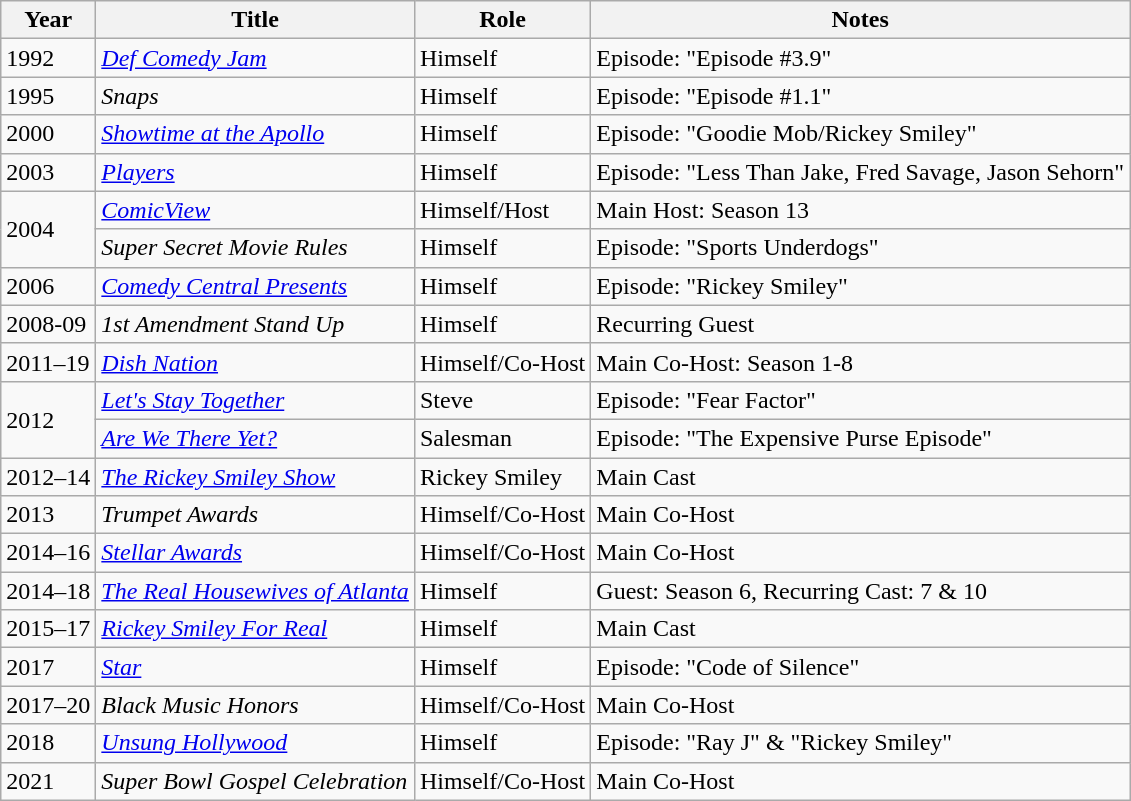<table class="wikitable plainrowheaders sortable" style="margin-right: 0;">
<tr>
<th>Year</th>
<th>Title</th>
<th>Role</th>
<th>Notes</th>
</tr>
<tr>
<td>1992</td>
<td><em><a href='#'>Def Comedy Jam</a></em></td>
<td>Himself</td>
<td>Episode: "Episode #3.9"</td>
</tr>
<tr>
<td>1995</td>
<td><em>Snaps</em></td>
<td>Himself</td>
<td>Episode: "Episode #1.1"</td>
</tr>
<tr>
<td>2000</td>
<td><em><a href='#'>Showtime at the Apollo</a></em></td>
<td>Himself</td>
<td>Episode: "Goodie Mob/Rickey Smiley"</td>
</tr>
<tr>
<td>2003</td>
<td><em><a href='#'>Players</a></em></td>
<td>Himself</td>
<td>Episode: "Less Than Jake, Fred Savage, Jason Sehorn"</td>
</tr>
<tr>
<td rowspan="2">2004</td>
<td><em><a href='#'>ComicView</a></em></td>
<td>Himself/Host</td>
<td>Main Host: Season 13</td>
</tr>
<tr>
<td><em>Super Secret Movie Rules</em></td>
<td>Himself</td>
<td>Episode: "Sports Underdogs"</td>
</tr>
<tr>
<td>2006</td>
<td><em><a href='#'>Comedy Central Presents</a></em></td>
<td>Himself</td>
<td>Episode: "Rickey Smiley"</td>
</tr>
<tr>
<td>2008-09</td>
<td><em>1st Amendment Stand Up</em></td>
<td>Himself</td>
<td>Recurring Guest</td>
</tr>
<tr>
<td>2011–19</td>
<td><em><a href='#'>Dish Nation</a></em></td>
<td>Himself/Co-Host</td>
<td>Main Co-Host: Season 1-8</td>
</tr>
<tr>
<td rowspan="2">2012</td>
<td><em><a href='#'>Let's Stay Together</a></em></td>
<td>Steve</td>
<td>Episode: "Fear Factor"</td>
</tr>
<tr>
<td><em><a href='#'>Are We There Yet?</a></em></td>
<td>Salesman</td>
<td>Episode: "The Expensive Purse Episode"</td>
</tr>
<tr>
<td>2012–14</td>
<td><em><a href='#'>The Rickey Smiley Show</a></em></td>
<td>Rickey Smiley</td>
<td>Main Cast</td>
</tr>
<tr>
<td>2013</td>
<td><em>Trumpet Awards</em></td>
<td>Himself/Co-Host</td>
<td>Main Co-Host</td>
</tr>
<tr>
<td>2014–16</td>
<td><em><a href='#'>Stellar Awards</a></em></td>
<td>Himself/Co-Host</td>
<td>Main Co-Host</td>
</tr>
<tr>
<td>2014–18</td>
<td><em><a href='#'>The Real Housewives of Atlanta</a></em></td>
<td>Himself</td>
<td>Guest: Season 6, Recurring Cast: 7 & 10</td>
</tr>
<tr>
<td>2015–17</td>
<td><em><a href='#'>Rickey Smiley For Real</a></em></td>
<td>Himself</td>
<td>Main Cast</td>
</tr>
<tr>
<td>2017</td>
<td><em><a href='#'>Star</a></em></td>
<td>Himself</td>
<td>Episode: "Code of Silence"</td>
</tr>
<tr>
<td>2017–20</td>
<td><em>Black Music Honors</em></td>
<td>Himself/Co-Host</td>
<td>Main Co-Host</td>
</tr>
<tr>
<td>2018</td>
<td><em><a href='#'>Unsung Hollywood</a></em></td>
<td>Himself</td>
<td>Episode: "Ray J" & "Rickey Smiley"</td>
</tr>
<tr>
<td>2021</td>
<td><em>Super Bowl Gospel Celebration</em></td>
<td>Himself/Co-Host</td>
<td>Main Co-Host</td>
</tr>
</table>
